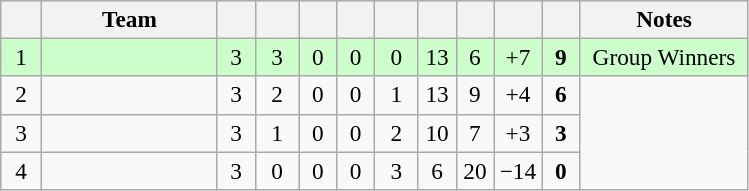<table class="wikitable" style="text-align: center; font-size: 97%;">
<tr>
<th width="20"></th>
<th width="110">Team</th>
<th width="18"></th>
<th width="22"></th>
<th width="18"></th>
<th width="18"></th>
<th width="22"></th>
<th width="18"></th>
<th width="18"></th>
<th width="25"></th>
<th width="18"></th>
<th width="105">Notes</th>
</tr>
<tr style="background-color: #ccffcc;">
<td>1</td>
<td align=left></td>
<td>3</td>
<td>3</td>
<td>0</td>
<td>0</td>
<td>0</td>
<td>13</td>
<td>6</td>
<td>+7</td>
<td><strong>9</strong></td>
<td>Group Winners</td>
</tr>
<tr>
<td>2</td>
<td align=left></td>
<td>3</td>
<td>2</td>
<td>0</td>
<td>0</td>
<td>1</td>
<td>13</td>
<td>9</td>
<td>+4</td>
<td><strong>6</strong></td>
<td rowspan="3"></td>
</tr>
<tr>
<td>3</td>
<td align=left></td>
<td>3</td>
<td>1</td>
<td>0</td>
<td>0</td>
<td>2</td>
<td>10</td>
<td>7</td>
<td>+3</td>
<td><strong>3</strong></td>
</tr>
<tr>
<td>4</td>
<td align=left></td>
<td>3</td>
<td>0</td>
<td>0</td>
<td>0</td>
<td>3</td>
<td>6</td>
<td>20</td>
<td>−14</td>
<td><strong>0</strong></td>
</tr>
</table>
